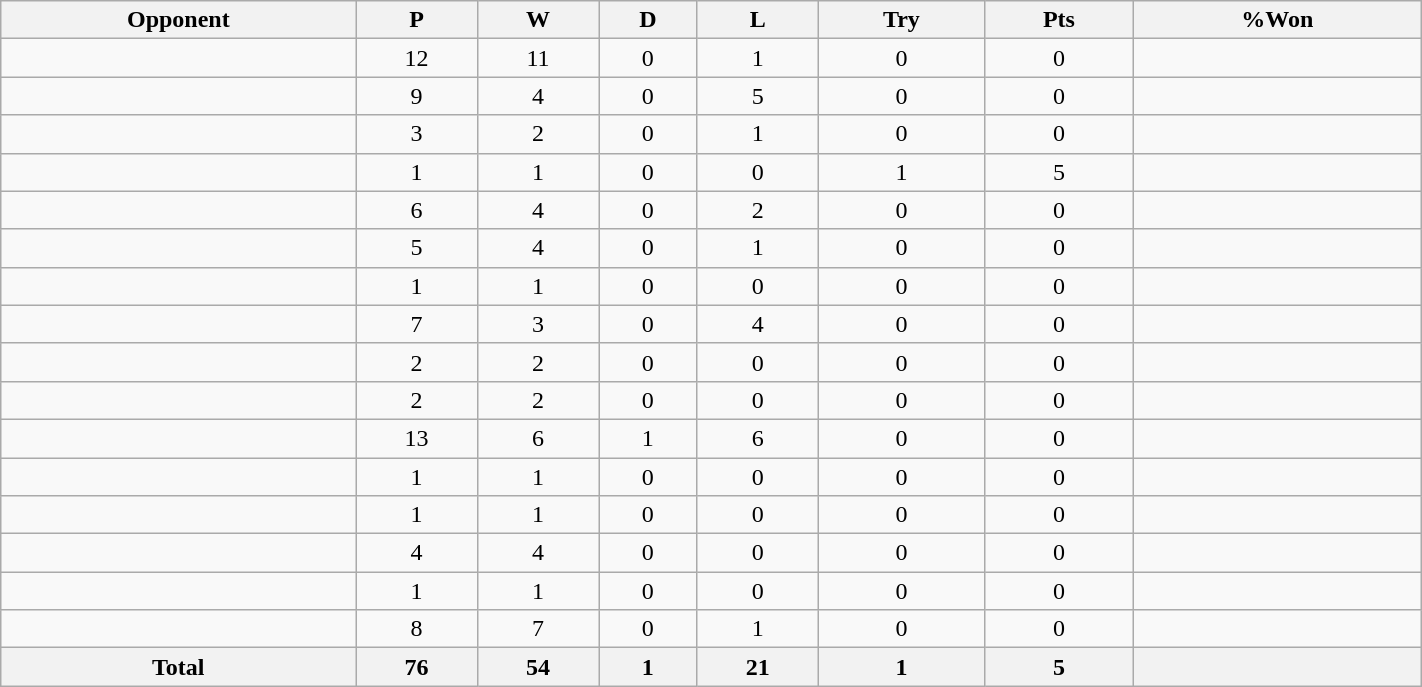<table class="wikitable sortable" style="text-align:center;width:75%">
<tr>
<th style="width:25%;">Opponent</th>
<th abbr="Played" style="width:15px;">P</th>
<th abbr="Won" style="width:10px;">W</th>
<th abbr="Drawn" style="width:10px;">D</th>
<th abbr="Lost" style="width:10px;">L</th>
<th abbr="Tries" style="width:15px;">Try</th>
<th abbr="Points" style="width:18px;">Pts</th>
<th abbr="Won" style="width:15px;">%Won</th>
</tr>
<tr>
<td align="left"></td>
<td>12</td>
<td>11</td>
<td>0</td>
<td>1</td>
<td>0</td>
<td>0</td>
<td></td>
</tr>
<tr>
<td align="left"></td>
<td>9</td>
<td>4</td>
<td>0</td>
<td>5</td>
<td>0</td>
<td>0</td>
<td></td>
</tr>
<tr>
<td align="left"></td>
<td>3</td>
<td>2</td>
<td>0</td>
<td>1</td>
<td>0</td>
<td>0</td>
<td></td>
</tr>
<tr>
<td align="left"></td>
<td>1</td>
<td>1</td>
<td>0</td>
<td>0</td>
<td>1</td>
<td>5</td>
<td></td>
</tr>
<tr>
<td align="left"></td>
<td>6</td>
<td>4</td>
<td>0</td>
<td>2</td>
<td>0</td>
<td>0</td>
<td></td>
</tr>
<tr>
<td align="left"></td>
<td>5</td>
<td>4</td>
<td>0</td>
<td>1</td>
<td>0</td>
<td>0</td>
<td></td>
</tr>
<tr>
<td align="left"></td>
<td>1</td>
<td>1</td>
<td>0</td>
<td>0</td>
<td>0</td>
<td>0</td>
<td></td>
</tr>
<tr>
<td align="left"></td>
<td>7</td>
<td>3</td>
<td>0</td>
<td>4</td>
<td>0</td>
<td>0</td>
<td></td>
</tr>
<tr>
<td align="left"></td>
<td>2</td>
<td>2</td>
<td>0</td>
<td>0</td>
<td>0</td>
<td>0</td>
<td></td>
</tr>
<tr>
<td align="left"></td>
<td>2</td>
<td>2</td>
<td>0</td>
<td>0</td>
<td>0</td>
<td>0</td>
<td></td>
</tr>
<tr>
<td align="left"></td>
<td>13</td>
<td>6</td>
<td>1</td>
<td>6</td>
<td>0</td>
<td>0</td>
<td></td>
</tr>
<tr>
<td align="left"></td>
<td>1</td>
<td>1</td>
<td>0</td>
<td>0</td>
<td>0</td>
<td>0</td>
<td></td>
</tr>
<tr>
<td align="left"></td>
<td>1</td>
<td>1</td>
<td>0</td>
<td>0</td>
<td>0</td>
<td>0</td>
<td></td>
</tr>
<tr>
<td align="left"></td>
<td>4</td>
<td>4</td>
<td>0</td>
<td>0</td>
<td>0</td>
<td>0</td>
<td></td>
</tr>
<tr>
<td align="left"></td>
<td>1</td>
<td>1</td>
<td>0</td>
<td>0</td>
<td>0</td>
<td>0</td>
<td></td>
</tr>
<tr>
<td align="left"></td>
<td>8</td>
<td>7</td>
<td>0</td>
<td>1</td>
<td>0</td>
<td>0</td>
<td></td>
</tr>
<tr>
<th>Total</th>
<th>76</th>
<th>54</th>
<th>1</th>
<th>21</th>
<th>1</th>
<th>5</th>
<th></th>
</tr>
</table>
